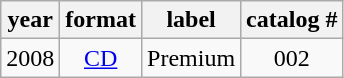<table class="wikitable" style="text-align:center">
<tr>
<th>year</th>
<th>format</th>
<th>label</th>
<th>catalog #</th>
</tr>
<tr>
<td>2008</td>
<td><a href='#'>CD</a></td>
<td>Premium</td>
<td>002</td>
</tr>
</table>
